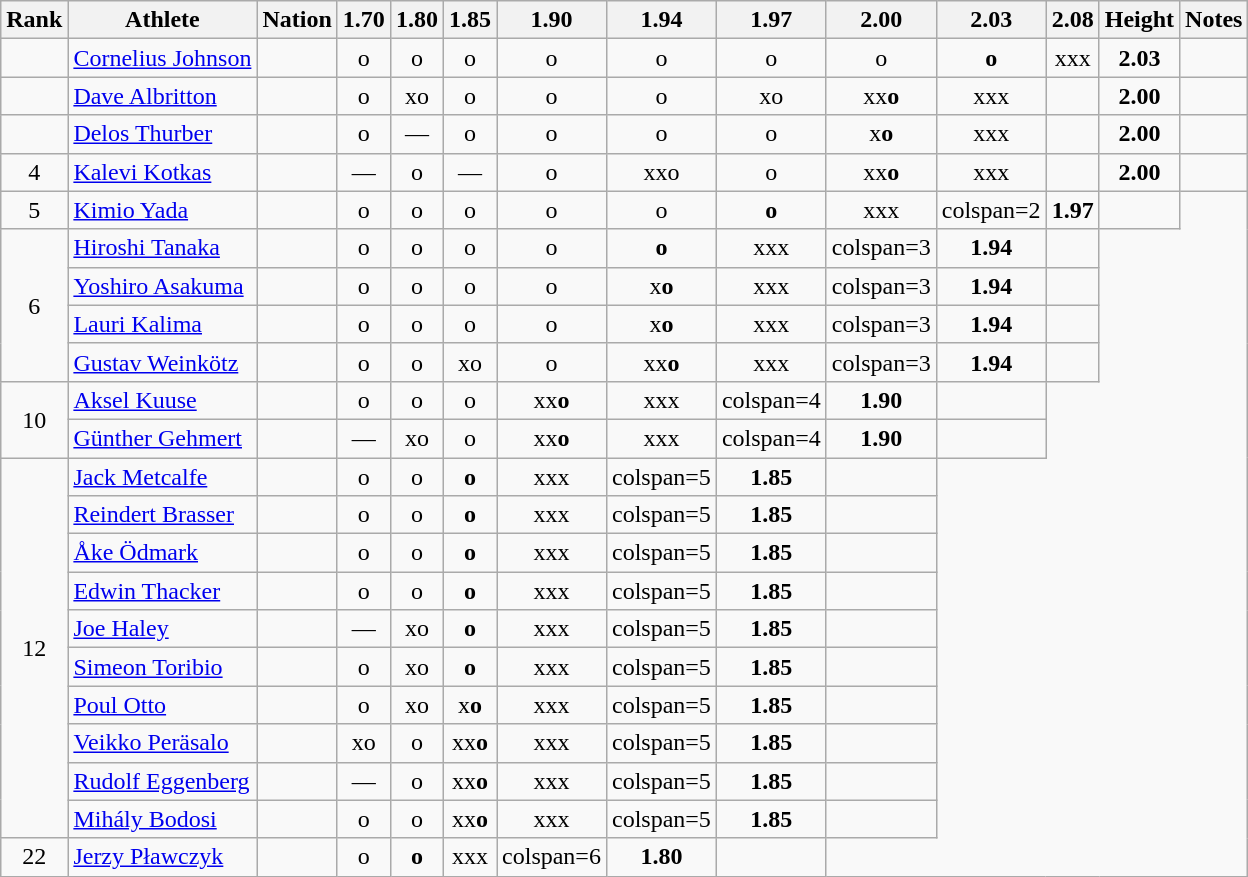<table class="wikitable sortable" style="text-align:center">
<tr>
<th>Rank</th>
<th>Athlete</th>
<th>Nation</th>
<th>1.70</th>
<th>1.80</th>
<th>1.85</th>
<th>1.90</th>
<th>1.94</th>
<th>1.97</th>
<th>2.00</th>
<th>2.03</th>
<th>2.08</th>
<th>Height</th>
<th>Notes</th>
</tr>
<tr>
<td></td>
<td align="left"><a href='#'>Cornelius Johnson</a></td>
<td align="left"></td>
<td>o</td>
<td>o</td>
<td>o</td>
<td>o</td>
<td>o</td>
<td>o</td>
<td>o</td>
<td><strong>o</strong></td>
<td>xxx</td>
<td><strong>2.03</strong></td>
<td></td>
</tr>
<tr>
<td></td>
<td align="left"><a href='#'>Dave Albritton</a></td>
<td align="left"></td>
<td>o</td>
<td>xo</td>
<td>o</td>
<td>o</td>
<td>o</td>
<td>xo</td>
<td>xx<strong>o</strong></td>
<td>xxx</td>
<td></td>
<td><strong>2.00</strong></td>
<td></td>
</tr>
<tr>
<td></td>
<td align="left"><a href='#'>Delos Thurber</a></td>
<td align="left"></td>
<td>o</td>
<td>—</td>
<td>o</td>
<td>o</td>
<td>o</td>
<td>o</td>
<td>x<strong>o</strong></td>
<td>xxx</td>
<td></td>
<td><strong>2.00</strong></td>
<td></td>
</tr>
<tr>
<td>4</td>
<td align="left"><a href='#'>Kalevi Kotkas</a></td>
<td align="left"></td>
<td>—</td>
<td>o</td>
<td>—</td>
<td>o</td>
<td>xxo</td>
<td>o</td>
<td>xx<strong>o</strong></td>
<td>xxx</td>
<td></td>
<td><strong>2.00</strong></td>
<td></td>
</tr>
<tr>
<td>5</td>
<td align="left"><a href='#'>Kimio Yada</a></td>
<td align="left"></td>
<td>o</td>
<td>o</td>
<td>o</td>
<td>o</td>
<td>o</td>
<td><strong>o</strong></td>
<td>xxx</td>
<td>colspan=2 </td>
<td><strong>1.97</strong></td>
<td></td>
</tr>
<tr>
<td rowspan=4>6</td>
<td align="left"><a href='#'>Hiroshi Tanaka</a></td>
<td align="left"></td>
<td>o</td>
<td>o</td>
<td>o</td>
<td>o</td>
<td><strong>o</strong></td>
<td>xxx</td>
<td>colspan=3 </td>
<td><strong>1.94</strong></td>
<td></td>
</tr>
<tr>
<td align="left"><a href='#'>Yoshiro Asakuma</a></td>
<td align="left"></td>
<td>o</td>
<td>o</td>
<td>o</td>
<td>o</td>
<td>x<strong>o</strong></td>
<td>xxx</td>
<td>colspan=3 </td>
<td><strong>1.94</strong></td>
<td></td>
</tr>
<tr>
<td align="left"><a href='#'>Lauri Kalima</a></td>
<td align="left"></td>
<td>o</td>
<td>o</td>
<td>o</td>
<td>o</td>
<td>x<strong>o</strong></td>
<td>xxx</td>
<td>colspan=3 </td>
<td><strong>1.94</strong></td>
<td></td>
</tr>
<tr>
<td align="left"><a href='#'>Gustav Weinkötz</a></td>
<td align="left"></td>
<td>o</td>
<td>o</td>
<td>xo</td>
<td>o</td>
<td>xx<strong>o</strong></td>
<td>xxx</td>
<td>colspan=3 </td>
<td><strong>1.94</strong></td>
<td></td>
</tr>
<tr>
<td rowspan=2>10</td>
<td align="left"><a href='#'>Aksel Kuuse</a></td>
<td align="left"></td>
<td>o</td>
<td>o</td>
<td>o</td>
<td>xx<strong>o</strong></td>
<td>xxx</td>
<td>colspan=4 </td>
<td><strong>1.90</strong></td>
<td></td>
</tr>
<tr>
<td align="left"><a href='#'>Günther Gehmert</a></td>
<td align="left"></td>
<td>—</td>
<td>xo</td>
<td>o</td>
<td>xx<strong>o</strong></td>
<td>xxx</td>
<td>colspan=4 </td>
<td><strong>1.90</strong></td>
<td></td>
</tr>
<tr>
<td rowspan=10>12</td>
<td align="left"><a href='#'>Jack Metcalfe</a></td>
<td align="left"></td>
<td>o</td>
<td>o</td>
<td><strong>o</strong></td>
<td>xxx</td>
<td>colspan=5 </td>
<td><strong>1.85</strong></td>
<td></td>
</tr>
<tr>
<td align="left"><a href='#'>Reindert Brasser</a></td>
<td align="left"></td>
<td>o</td>
<td>o</td>
<td><strong>o</strong></td>
<td>xxx</td>
<td>colspan=5 </td>
<td><strong>1.85</strong></td>
<td></td>
</tr>
<tr>
<td align="left"><a href='#'>Åke Ödmark</a></td>
<td align="left"></td>
<td>o</td>
<td>o</td>
<td><strong>o</strong></td>
<td>xxx</td>
<td>colspan=5 </td>
<td><strong>1.85</strong></td>
<td></td>
</tr>
<tr>
<td align="left"><a href='#'>Edwin Thacker</a></td>
<td align="left"></td>
<td>o</td>
<td>o</td>
<td><strong>o</strong></td>
<td>xxx</td>
<td>colspan=5 </td>
<td><strong>1.85</strong></td>
<td></td>
</tr>
<tr>
<td align="left"><a href='#'>Joe Haley</a></td>
<td align="left"></td>
<td>—</td>
<td>xo</td>
<td><strong>o</strong></td>
<td>xxx</td>
<td>colspan=5 </td>
<td><strong>1.85</strong></td>
<td></td>
</tr>
<tr>
<td align="left"><a href='#'>Simeon Toribio</a></td>
<td align="left"></td>
<td>o</td>
<td>xo</td>
<td><strong>o</strong></td>
<td>xxx</td>
<td>colspan=5 </td>
<td><strong>1.85</strong></td>
<td></td>
</tr>
<tr>
<td align="left"><a href='#'>Poul Otto</a></td>
<td align="left"></td>
<td>o</td>
<td>xo</td>
<td>x<strong>o</strong></td>
<td>xxx</td>
<td>colspan=5 </td>
<td><strong>1.85</strong></td>
<td></td>
</tr>
<tr>
<td align="left"><a href='#'>Veikko Peräsalo</a></td>
<td align="left"></td>
<td>xo</td>
<td>o</td>
<td>xx<strong>o</strong></td>
<td>xxx</td>
<td>colspan=5 </td>
<td><strong>1.85</strong></td>
<td></td>
</tr>
<tr>
<td align="left"><a href='#'>Rudolf Eggenberg</a></td>
<td align="left"></td>
<td>—</td>
<td>o</td>
<td>xx<strong>o</strong></td>
<td>xxx</td>
<td>colspan=5 </td>
<td><strong>1.85</strong></td>
<td></td>
</tr>
<tr>
<td align="left"><a href='#'>Mihály Bodosi</a></td>
<td align="left"></td>
<td>o</td>
<td>o</td>
<td>xx<strong>o</strong></td>
<td>xxx</td>
<td>colspan=5 </td>
<td><strong>1.85</strong></td>
<td></td>
</tr>
<tr>
<td>22</td>
<td align="left"><a href='#'>Jerzy Pławczyk</a></td>
<td align="left"></td>
<td>o</td>
<td><strong>o</strong></td>
<td>xxx</td>
<td>colspan=6 </td>
<td><strong>1.80</strong></td>
<td></td>
</tr>
</table>
